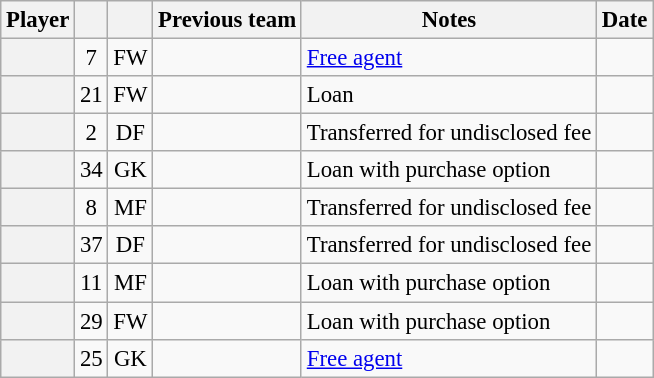<table class="wikitable plainrowheaders sortable nowrap" style="font-size:95%; text-align:left">
<tr>
<th scope=col>Player</th>
<th scope=col></th>
<th scope=col></th>
<th scope=col>Previous team</th>
<th scope=col class=unsortable>Notes</th>
<th scope=col>Date</th>
</tr>
<tr>
<th scope=row></th>
<td align=center>7</td>
<td align=center>FW</td>
<td></td>
<td><a href='#'>Free agent</a></td>
<td></td>
</tr>
<tr>
<th scope=row></th>
<td align=center>21</td>
<td align=center>FW</td>
<td></td>
<td>Loan</td>
<td></td>
</tr>
<tr>
<th scope=row></th>
<td align=center>2</td>
<td align=center>DF</td>
<td></td>
<td>Transferred for undisclosed fee</td>
<td></td>
</tr>
<tr>
<th scope=row></th>
<td align=center>34</td>
<td align=center>GK</td>
<td></td>
<td>Loan with purchase option</td>
<td></td>
</tr>
<tr>
<th scope=row></th>
<td align=center>8</td>
<td align=center>MF</td>
<td></td>
<td>Transferred for undisclosed fee</td>
<td></td>
</tr>
<tr>
<th scope=row></th>
<td align=center>37</td>
<td align=center>DF</td>
<td></td>
<td>Transferred for undisclosed fee</td>
<td></td>
</tr>
<tr>
<th scope=row></th>
<td align=center>11</td>
<td align=center>MF</td>
<td></td>
<td>Loan with purchase option</td>
<td></td>
</tr>
<tr>
<th scope=row></th>
<td align=center>29</td>
<td align=center>FW</td>
<td></td>
<td>Loan with purchase option</td>
<td></td>
</tr>
<tr>
<th scope=row></th>
<td align=center>25</td>
<td align=center>GK</td>
<td></td>
<td><a href='#'>Free agent</a></td>
<td></td>
</tr>
</table>
